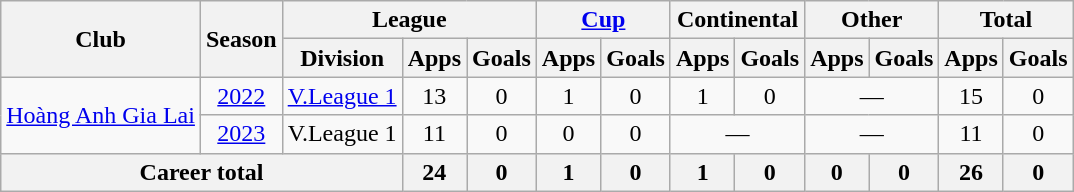<table class="wikitable" style="text-align: center">
<tr>
<th rowspan="2">Club</th>
<th rowspan="2">Season</th>
<th colspan="3">League</th>
<th colspan="2"><a href='#'>Cup</a></th>
<th colspan="2">Continental</th>
<th colspan="2">Other</th>
<th colspan="2">Total</th>
</tr>
<tr>
<th>Division</th>
<th>Apps</th>
<th>Goals</th>
<th>Apps</th>
<th>Goals</th>
<th>Apps</th>
<th>Goals</th>
<th>Apps</th>
<th>Goals</th>
<th>Apps</th>
<th>Goals</th>
</tr>
<tr>
<td rowspan=2><a href='#'>Hoàng Anh Gia Lai</a></td>
<td><a href='#'>2022</a></td>
<td><a href='#'>V.League 1</a></td>
<td>13</td>
<td>0</td>
<td>1</td>
<td>0</td>
<td>1</td>
<td>0</td>
<td colspan=2>—</td>
<td>15</td>
<td>0</td>
</tr>
<tr>
<td><a href='#'>2023</a></td>
<td>V.League 1</td>
<td>11</td>
<td>0</td>
<td>0</td>
<td>0</td>
<td colspan=2>—</td>
<td colspan=2>—</td>
<td>11</td>
<td>0</td>
</tr>
<tr>
<th colspan="3">Career total</th>
<th>24</th>
<th>0</th>
<th>1</th>
<th>0</th>
<th>1</th>
<th>0</th>
<th>0</th>
<th>0</th>
<th>26</th>
<th>0</th>
</tr>
</table>
